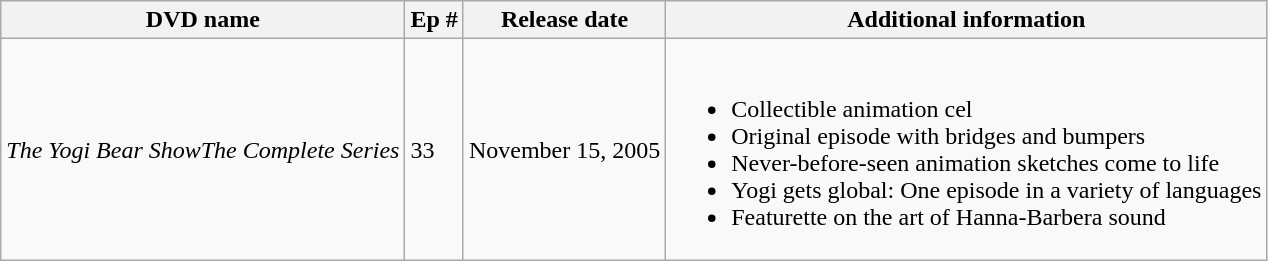<table class="wikitable">
<tr>
<th>DVD name</th>
<th>Ep #</th>
<th>Release date</th>
<th>Additional information</th>
</tr>
<tr>
<td><em>The Yogi Bear ShowThe Complete Series</em></td>
<td>33</td>
<td>November 15, 2005</td>
<td><br><ul><li>Collectible animation cel</li><li>Original episode with bridges and bumpers</li><li>Never-before-seen animation sketches come to life</li><li>Yogi gets global: One episode in a variety of languages</li><li>Featurette on the art of Hanna-Barbera sound</li></ul></td>
</tr>
</table>
